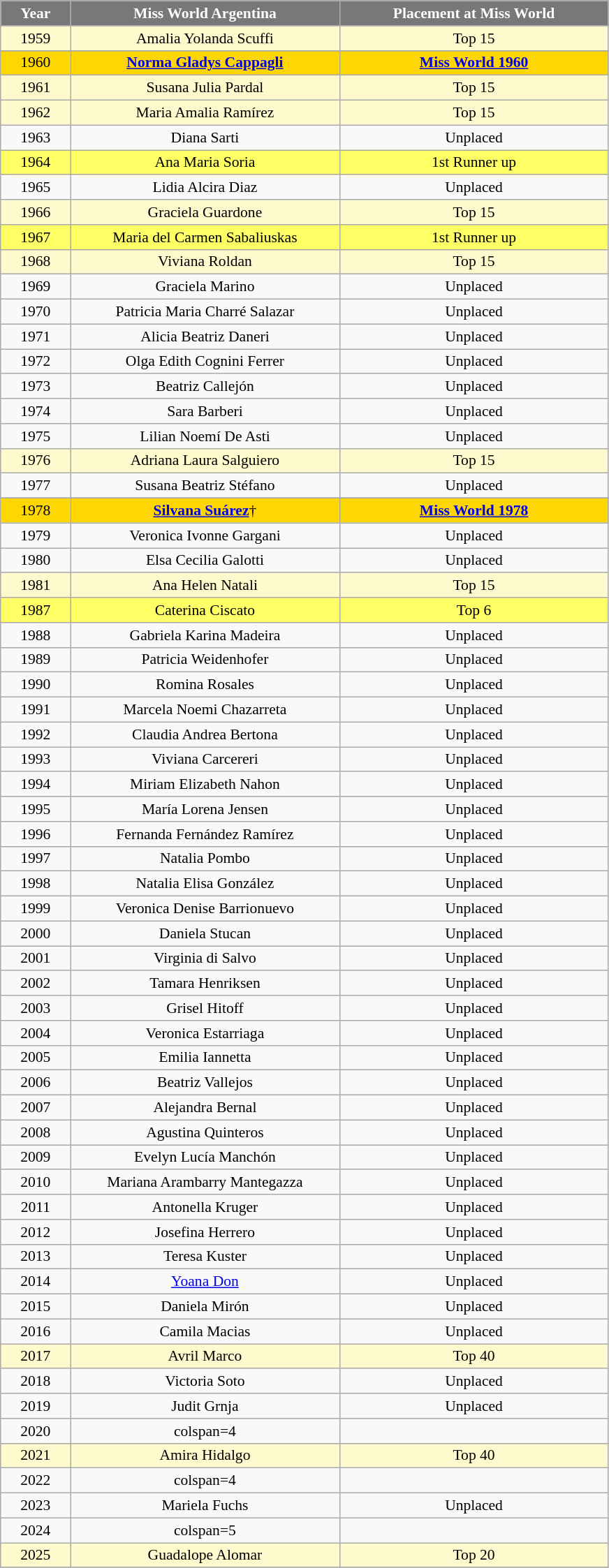<table class="wikitable sortable" style="font-size: 90%; text-align:center">
<tr>
<th width="60" style="background-color:#787878;color:#FFFFFF;">Year</th>
<th width="250" style="background-color:#787878;color:#FFFFFF;">Miss World Argentina</th>
<th width="250" style="background-color:#787878;color:#FFFFFF;">Placement at Miss World</th>
</tr>
<tr>
</tr>
<tr style="background-color:#FFFACD;">
<td>1959</td>
<td>Amalia Yolanda Scuffi</td>
<td>Top 15</td>
</tr>
<tr>
</tr>
<tr style="background-color:gold; ">
<td>1960</td>
<td><strong><a href='#'>Norma Gladys Cappagli</a></strong></td>
<td><strong><a href='#'>Miss World 1960</a></strong></td>
</tr>
<tr style="background-color:#FFFACD;">
<td>1961</td>
<td>Susana Julia Pardal</td>
<td>Top 15</td>
</tr>
<tr style="background-color:#FFFACD;">
<td>1962</td>
<td>Maria Amalia Ramírez</td>
<td>Top 15</td>
</tr>
<tr>
<td>1963</td>
<td>Diana Sarti</td>
<td>Unplaced</td>
</tr>
<tr style="background-color:#FFFF66; ">
<td>1964</td>
<td>Ana Maria Soria</td>
<td>1st Runner up</td>
</tr>
<tr>
<td>1965</td>
<td>Lidia Alcira Diaz</td>
<td>Unplaced</td>
</tr>
<tr style="background-color:#FFFACD; ">
<td>1966</td>
<td>Graciela Guardone</td>
<td>Top 15</td>
</tr>
<tr style="background-color:#FFFF66;">
<td>1967</td>
<td>Maria del Carmen Sabaliuskas</td>
<td>1st Runner up</td>
</tr>
<tr style="background-color:#FFFACD; ">
<td>1968</td>
<td>Viviana Roldan</td>
<td>Top 15</td>
</tr>
<tr>
<td>1969</td>
<td>Graciela Marino</td>
<td>Unplaced</td>
</tr>
<tr>
<td>1970</td>
<td>Patricia Maria Charré Salazar</td>
<td>Unplaced</td>
</tr>
<tr>
<td>1971</td>
<td>Alicia Beatriz Daneri</td>
<td>Unplaced</td>
</tr>
<tr>
<td>1972</td>
<td>Olga Edith Cognini Ferrer</td>
<td>Unplaced</td>
</tr>
<tr>
<td>1973</td>
<td>Beatriz Callejón</td>
<td>Unplaced</td>
</tr>
<tr>
<td>1974</td>
<td>Sara Barberi</td>
<td>Unplaced</td>
</tr>
<tr>
<td>1975</td>
<td>Lilian Noemí De Asti</td>
<td>Unplaced</td>
</tr>
<tr style="background-color:#FFFACD; ">
<td>1976</td>
<td>Adriana Laura Salguiero</td>
<td>Top 15</td>
</tr>
<tr>
<td>1977</td>
<td>Susana Beatriz Stéfano</td>
<td>Unplaced</td>
</tr>
<tr>
</tr>
<tr style="background-color:gold; ">
<td>1978</td>
<td><strong><a href='#'>Silvana Suárez</a></strong>†</td>
<td><strong><a href='#'>Miss World 1978</a></strong></td>
</tr>
<tr>
<td>1979</td>
<td>Veronica Ivonne Gargani</td>
<td>Unplaced</td>
</tr>
<tr>
<td>1980</td>
<td>Elsa Cecilia Galotti</td>
<td>Unplaced</td>
</tr>
<tr style="background-color:#FFFACD;">
<td>1981</td>
<td>Ana Helen Natali</td>
<td>Top 15</td>
</tr>
<tr style="background-color:#FFFF66;">
<td>1987</td>
<td>Caterina Ciscato</td>
<td>Top 6</td>
</tr>
<tr>
<td>1988</td>
<td>Gabriela Karina Madeira</td>
<td>Unplaced</td>
</tr>
<tr>
<td>1989</td>
<td>Patricia Weidenhofer</td>
<td>Unplaced</td>
</tr>
<tr>
<td>1990</td>
<td>Romina Rosales</td>
<td>Unplaced</td>
</tr>
<tr>
<td>1991</td>
<td>Marcela Noemi Chazarreta</td>
<td>Unplaced</td>
</tr>
<tr>
<td>1992</td>
<td>Claudia Andrea Bertona</td>
<td>Unplaced</td>
</tr>
<tr>
<td>1993</td>
<td>Viviana Carcereri</td>
<td>Unplaced</td>
</tr>
<tr>
<td>1994</td>
<td>Miriam Elizabeth Nahon</td>
<td>Unplaced</td>
</tr>
<tr>
<td>1995</td>
<td>María Lorena Jensen</td>
<td>Unplaced</td>
</tr>
<tr>
<td>1996</td>
<td>Fernanda Fernández Ramírez</td>
<td>Unplaced</td>
</tr>
<tr>
<td>1997</td>
<td>Natalia Pombo</td>
<td>Unplaced</td>
</tr>
<tr>
<td>1998</td>
<td>Natalia Elisa González</td>
<td>Unplaced</td>
</tr>
<tr>
<td>1999</td>
<td>Veronica Denise Barrionuevo</td>
<td>Unplaced</td>
</tr>
<tr>
<td>2000</td>
<td>Daniela Stucan</td>
<td>Unplaced</td>
</tr>
<tr>
<td>2001</td>
<td>Virginia di Salvo</td>
<td>Unplaced</td>
</tr>
<tr>
<td>2002</td>
<td>Tamara Henriksen</td>
<td>Unplaced</td>
</tr>
<tr>
<td>2003</td>
<td>Grisel Hitoff</td>
<td>Unplaced</td>
</tr>
<tr>
<td>2004</td>
<td>Veronica Estarriaga</td>
<td>Unplaced</td>
</tr>
<tr>
<td>2005</td>
<td>Emilia Iannetta</td>
<td>Unplaced</td>
</tr>
<tr>
<td>2006</td>
<td>Beatriz Vallejos</td>
<td>Unplaced</td>
</tr>
<tr>
<td>2007</td>
<td>Alejandra Bernal</td>
<td>Unplaced</td>
</tr>
<tr>
<td>2008</td>
<td>Agustina Quinteros</td>
<td>Unplaced</td>
</tr>
<tr>
<td>2009</td>
<td>Evelyn Lucía Manchón</td>
<td>Unplaced</td>
</tr>
<tr>
<td>2010</td>
<td>Mariana Arambarry Mantegazza</td>
<td>Unplaced</td>
</tr>
<tr>
<td>2011</td>
<td>Antonella Kruger</td>
<td>Unplaced</td>
</tr>
<tr>
<td>2012</td>
<td>Josefina Herrero</td>
<td>Unplaced</td>
</tr>
<tr>
<td>2013</td>
<td>Teresa Kuster</td>
<td>Unplaced</td>
</tr>
<tr>
<td>2014</td>
<td><a href='#'>Yoana Don</a></td>
<td>Unplaced</td>
</tr>
<tr>
<td>2015</td>
<td>Daniela Mirón</td>
<td>Unplaced</td>
</tr>
<tr>
<td>2016</td>
<td>Camila Macias</td>
<td>Unplaced</td>
</tr>
<tr style="background-color:#FFFACD;">
<td>2017</td>
<td>Avril Marco</td>
<td>Top 40</td>
</tr>
<tr>
<td>2018</td>
<td>Victoria Soto</td>
<td>Unplaced</td>
</tr>
<tr>
<td>2019</td>
<td>Judit Grnja</td>
<td>Unplaced</td>
</tr>
<tr>
<td>2020</td>
<td>colspan=4 </td>
</tr>
<tr style="background-color:#FFFACD;">
<td>2021</td>
<td>Amira Hidalgo</td>
<td>Top 40</td>
</tr>
<tr>
<td>2022</td>
<td>colspan=4 </td>
</tr>
<tr>
<td>2023</td>
<td>Mariela Fuchs</td>
<td>Unplaced</td>
</tr>
<tr>
<td>2024</td>
<td>colspan=5 </td>
</tr>
<tr style="background-color:#FFFACD;">
<td>2025</td>
<td>Guadalope Alomar</td>
<td>Top 20</td>
</tr>
<tr>
</tr>
</table>
